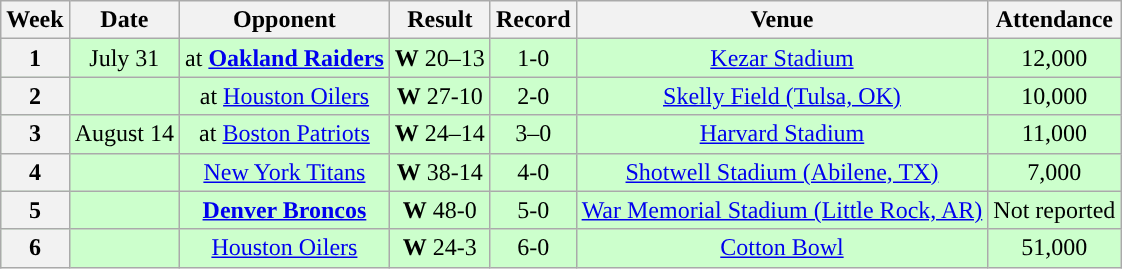<table class="wikitable" style="text-align:center">
<tr>
<th>Week</th>
<th>Date</th>
<th>Opponent</th>
<th>Result</th>
<th>Record</th>
<th>Venue</th>
<th>Attendance</th>
</tr>
<tr style="background:#cfc">
<th>1</th>
<td>July 31</td>
<td>at <strong><a href='#'>Oakland Raiders</a></strong></td>
<td><strong>W</strong> 20–13</td>
<td>1-0</td>
<td><a href='#'>Kezar Stadium</a></td>
<td>12,000</td>
</tr>
<tr style="background:#cfc">
<th>2</th>
<td></td>
<td>at <a href='#'>Houston Oilers</a></td>
<td><strong>W</strong> 27-10</td>
<td>2-0</td>
<td><a href='#'>Skelly Field (Tulsa, OK)</a></td>
<td>10,000</td>
</tr>
<tr style="background:#cfc">
<th>3</th>
<td>August 14</td>
<td>at <a href='#'>Boston Patriots</a></td>
<td><strong>W</strong> 24–14</td>
<td>3–0</td>
<td><a href='#'>Harvard Stadium</a></td>
<td>11,000</td>
</tr>
<tr style="background:#cfc">
<th>4</th>
<td></td>
<td><a href='#'>New York Titans</a></td>
<td><strong>W</strong> 38-14</td>
<td>4-0</td>
<td><a href='#'>Shotwell Stadium (Abilene, TX)</a></td>
<td>7,000</td>
</tr>
<tr style="background:#cfc">
<th>5</th>
<td></td>
<td><strong><a href='#'>Denver Broncos</a></strong></td>
<td><strong>W</strong> 48-0</td>
<td>5-0</td>
<td><a href='#'>War Memorial Stadium (Little Rock, AR)</a></td>
<td>Not reported</td>
</tr>
<tr style="background:#cfc">
<th>6</th>
<td></td>
<td><a href='#'>Houston Oilers</a></td>
<td><strong>W</strong> 24-3</td>
<td>6-0</td>
<td><a href='#'>Cotton Bowl</a></td>
<td>51,000</td>
</tr>
</table>
